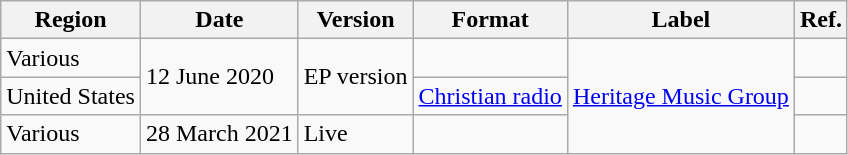<table class="wikitable plainrowheaders">
<tr>
<th scope="col">Region</th>
<th scope="col">Date</th>
<th scope="col">Version</th>
<th scope="col">Format</th>
<th scope="col">Label</th>
<th scope="col">Ref.</th>
</tr>
<tr>
<td>Various</td>
<td rowspan="2">12 June 2020</td>
<td rowspan="2">EP version</td>
<td></td>
<td rowspan="3"><a href='#'>Heritage Music Group</a></td>
<td></td>
</tr>
<tr>
<td>United States</td>
<td><a href='#'>Christian radio</a></td>
<td></td>
</tr>
<tr>
<td>Various</td>
<td>28 March 2021</td>
<td>Live</td>
<td></td>
<td></td>
</tr>
</table>
